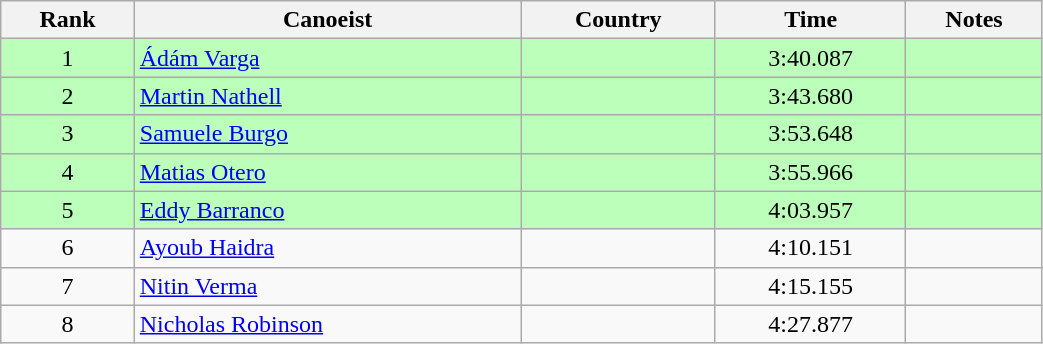<table class="wikitable" style="text-align:center;width: 55%">
<tr>
<th>Rank</th>
<th>Canoeist</th>
<th>Country</th>
<th>Time</th>
<th>Notes</th>
</tr>
<tr bgcolor=bbffbb>
<td>1</td>
<td align="left"><a href='#'>Ádám Varga</a></td>
<td align="left"></td>
<td>3:40.087</td>
<td></td>
</tr>
<tr bgcolor=bbffbb>
<td>2</td>
<td align="left"><a href='#'>Martin Nathell</a></td>
<td align="left"></td>
<td>3:43.680</td>
<td></td>
</tr>
<tr bgcolor=bbffbb>
<td>3</td>
<td align="left"><a href='#'>Samuele Burgo</a></td>
<td align="left"></td>
<td>3:53.648</td>
<td></td>
</tr>
<tr bgcolor=bbffbb>
<td>4</td>
<td align="left"><a href='#'>Matias Otero</a></td>
<td align="left"></td>
<td>3:55.966</td>
<td></td>
</tr>
<tr bgcolor=bbffbb>
<td>5</td>
<td align="left"><a href='#'>Eddy Barranco</a></td>
<td align="left"></td>
<td>4:03.957</td>
<td></td>
</tr>
<tr>
<td>6</td>
<td align="left"><a href='#'>Ayoub Haidra</a></td>
<td align="left"></td>
<td>4:10.151</td>
<td></td>
</tr>
<tr>
<td>7</td>
<td align="left"><a href='#'>Nitin Verma</a></td>
<td align="left"></td>
<td>4:15.155</td>
<td></td>
</tr>
<tr>
<td>8</td>
<td align="left"><a href='#'>Nicholas Robinson</a></td>
<td align="left"></td>
<td>4:27.877</td>
<td></td>
</tr>
</table>
